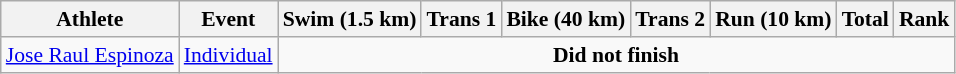<table class="wikitable" style="font-size:90%">
<tr>
<th>Athlete</th>
<th>Event</th>
<th>Swim (1.5 km)</th>
<th>Trans 1</th>
<th>Bike (40 km)</th>
<th>Trans 2</th>
<th>Run (10 km)</th>
<th>Total</th>
<th>Rank</th>
</tr>
<tr>
<td><a href='#'>Jose Raul Espinoza</a></td>
<td><a href='#'>Individual</a></td>
<td align=center colspan="7"><strong>Did not finish</strong></td>
</tr>
</table>
